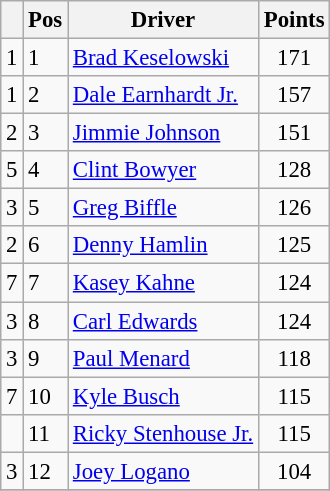<table class="wikitable " style="font-size: 95%;">
<tr>
<th></th>
<th>Pos</th>
<th>Driver</th>
<th>Points</th>
</tr>
<tr>
<td align="left"> 1</td>
<td>1</td>
<td><a href='#'>Brad Keselowski</a></td>
<td style="text-align:center;">171</td>
</tr>
<tr>
<td align="left"> 1</td>
<td>2</td>
<td><a href='#'>Dale Earnhardt Jr.</a></td>
<td style="text-align:center;">157</td>
</tr>
<tr>
<td align="left"> 2</td>
<td>3</td>
<td><a href='#'>Jimmie Johnson</a></td>
<td style="text-align:center;">151</td>
</tr>
<tr>
<td align="left"> 5</td>
<td>4</td>
<td><a href='#'>Clint Bowyer</a></td>
<td style="text-align:center;">128</td>
</tr>
<tr>
<td align="left"> 3</td>
<td>5</td>
<td><a href='#'>Greg Biffle</a></td>
<td style="text-align:center;">126</td>
</tr>
<tr>
<td align="left"> 2</td>
<td>6</td>
<td><a href='#'>Denny Hamlin</a></td>
<td style="text-align:center;">125</td>
</tr>
<tr>
<td align="left"> 7</td>
<td>7</td>
<td><a href='#'>Kasey Kahne</a></td>
<td style="text-align:center;">124</td>
</tr>
<tr>
<td align="left"> 3</td>
<td>8</td>
<td><a href='#'>Carl Edwards</a></td>
<td style="text-align:center;">124</td>
</tr>
<tr>
<td align="left"> 3</td>
<td>9</td>
<td><a href='#'>Paul Menard</a></td>
<td style="text-align:center;">118</td>
</tr>
<tr>
<td align="left"> 7</td>
<td>10</td>
<td><a href='#'>Kyle Busch</a></td>
<td style="text-align:center;">115</td>
</tr>
<tr>
<td align="left"></td>
<td>11</td>
<td><a href='#'>Ricky Stenhouse Jr.</a></td>
<td style="text-align:center;">115</td>
</tr>
<tr>
<td align="left"> 3</td>
<td>12</td>
<td><a href='#'>Joey Logano</a></td>
<td style="text-align:center;">104</td>
</tr>
<tr>
</tr>
</table>
